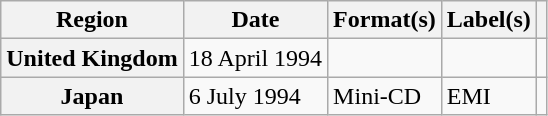<table class="wikitable plainrowheaders">
<tr>
<th scope="col">Region</th>
<th scope="col">Date</th>
<th scope="col">Format(s)</th>
<th scope="col">Label(s)</th>
<th scope="col"></th>
</tr>
<tr>
<th scope="row">United Kingdom</th>
<td>18 April 1994</td>
<td></td>
<td></td>
<td></td>
</tr>
<tr>
<th scope="row">Japan</th>
<td>6 July 1994</td>
<td>Mini-CD</td>
<td>EMI</td>
<td></td>
</tr>
</table>
